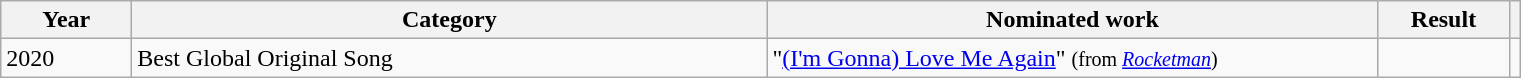<table class=wikitable>
<tr>
<th scope="col" style="width:5em;">Year</th>
<th scope="col" style="width:26em;">Category</th>
<th scope="col" style="width:25em;">Nominated work</th>
<th scope="col" style="width:5em;">Result</th>
<th></th>
</tr>
<tr>
<td>2020</td>
<td>Best Global Original Song</td>
<td>"<a href='#'>(I'm Gonna) Love Me Again</a>" <small>(from <em><a href='#'>Rocketman</a></em>)</small></td>
<td></td>
<td align="center"></td>
</tr>
</table>
